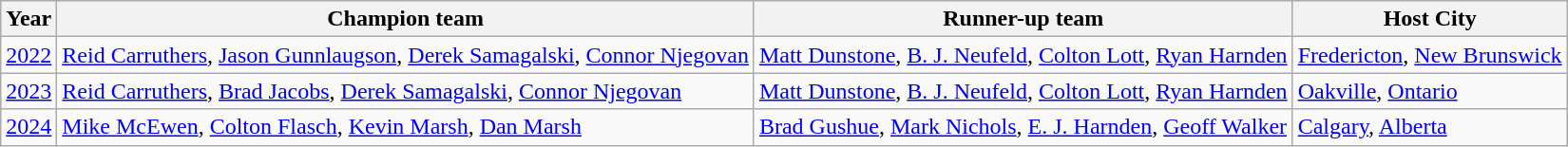<table class="wikitable">
<tr>
<th scope="col">Year</th>
<th scope="col">Champion team</th>
<th scope="col">Runner-up team</th>
<th scope="col">Host City</th>
</tr>
<tr>
<td><a href='#'>2022</a></td>
<td> <a href='#'>Reid Carruthers</a>, <a href='#'>Jason Gunnlaugson</a>, <a href='#'>Derek Samagalski</a>, <a href='#'>Connor Njegovan</a></td>
<td> <a href='#'>Matt Dunstone</a>, <a href='#'>B. J. Neufeld</a>, <a href='#'>Colton Lott</a>, <a href='#'>Ryan Harnden</a></td>
<td><a href='#'>Fredericton</a>, <a href='#'>New Brunswick</a></td>
</tr>
<tr>
<td><a href='#'>2023</a></td>
<td> <a href='#'>Reid Carruthers</a>, <a href='#'>Brad Jacobs</a>, <a href='#'>Derek Samagalski</a>, <a href='#'>Connor Njegovan</a></td>
<td> <a href='#'>Matt Dunstone</a>, <a href='#'>B. J. Neufeld</a>, <a href='#'>Colton Lott</a>, <a href='#'>Ryan Harnden</a></td>
<td><a href='#'>Oakville</a>, <a href='#'>Ontario</a></td>
</tr>
<tr>
<td><a href='#'>2024</a></td>
<td> <a href='#'>Mike McEwen</a>, <a href='#'>Colton Flasch</a>, <a href='#'>Kevin Marsh</a>, <a href='#'>Dan Marsh</a></td>
<td> <a href='#'>Brad Gushue</a>, <a href='#'>Mark Nichols</a>, <a href='#'>E. J. Harnden</a>, <a href='#'>Geoff Walker</a></td>
<td><a href='#'>Calgary</a>, <a href='#'>Alberta</a></td>
</tr>
</table>
